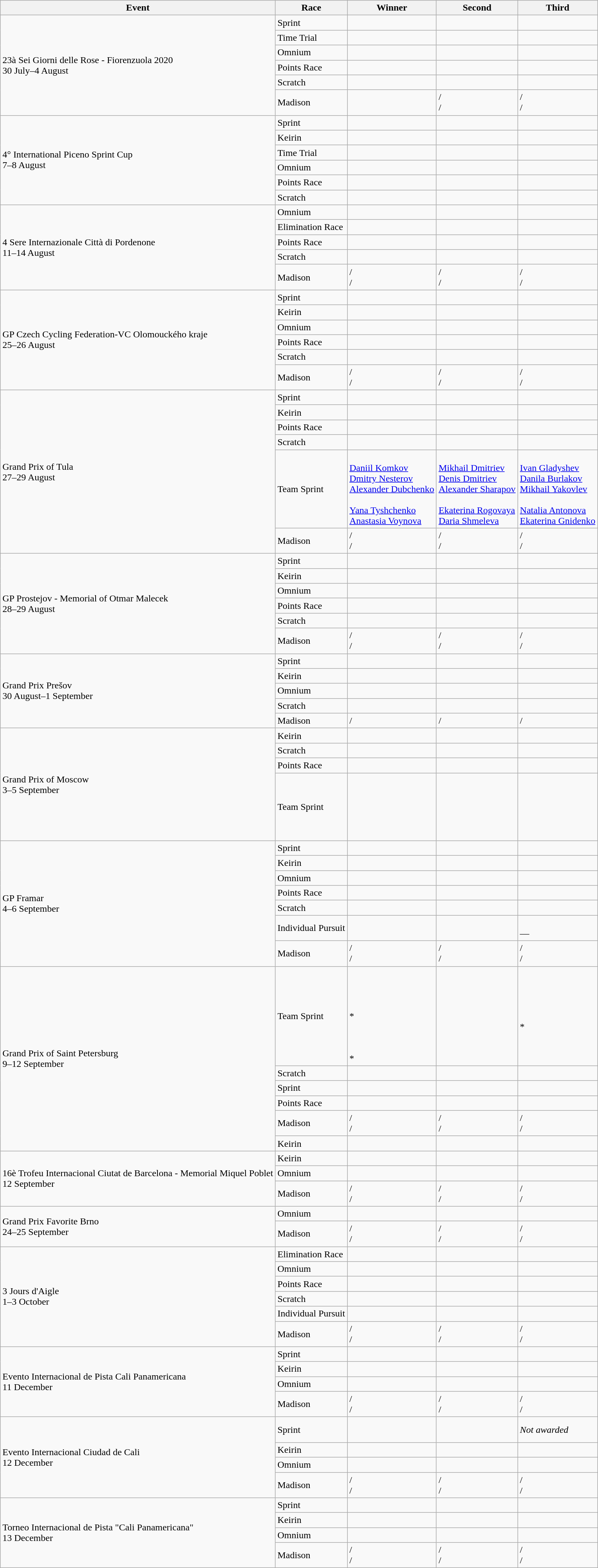<table class="wikitable sortable">
<tr>
<th>Event</th>
<th>Race</th>
<th>Winner</th>
<th>Second</th>
<th>Third</th>
</tr>
<tr>
<td rowspan=6>23à Sei Giorni delle Rose - Fiorenzuola 2020<br> 30 July–4 August</td>
<td>Sprint</td>
<td><br></td>
<td><br></td>
<td><br></td>
</tr>
<tr>
<td>Time Trial</td>
<td></td>
<td></td>
<td></td>
</tr>
<tr>
<td>Omnium</td>
<td><br></td>
<td><br></td>
<td><br></td>
</tr>
<tr>
<td>Points Race</td>
<td><br></td>
<td><br></td>
<td><br></td>
</tr>
<tr>
<td>Scratch</td>
<td></td>
<td></td>
<td></td>
</tr>
<tr>
<td>Madison</td>
<td></td>
<td>/<br>/</td>
<td>/<br>/</td>
</tr>
<tr>
<td rowspan=6>4° International Piceno Sprint Cup<br> 7–8 August</td>
<td>Sprint</td>
<td><br></td>
<td><br></td>
<td><br></td>
</tr>
<tr>
<td>Keirin</td>
<td></td>
<td></td>
<td></td>
</tr>
<tr>
<td>Time Trial</td>
<td></td>
<td></td>
<td></td>
</tr>
<tr>
<td>Omnium</td>
<td><br></td>
<td><br></td>
<td><br></td>
</tr>
<tr>
<td>Points Race</td>
<td><br></td>
<td><br></td>
<td><br></td>
</tr>
<tr>
<td>Scratch</td>
<td><br></td>
<td><br></td>
<td><br></td>
</tr>
<tr>
<td rowspan=5>4 Sere Internazionale Città di Pordenone<br> 11–14 August</td>
<td>Omnium</td>
<td></td>
<td></td>
<td></td>
</tr>
<tr>
<td>Elimination Race</td>
<td></td>
<td></td>
<td></td>
</tr>
<tr>
<td>Points Race</td>
<td><br></td>
<td><br></td>
<td><br></td>
</tr>
<tr>
<td>Scratch</td>
<td></td>
<td></td>
<td></td>
</tr>
<tr>
<td>Madison</td>
<td>/<br>/</td>
<td>/<br>/</td>
<td>/<br>/</td>
</tr>
<tr>
<td rowspan=6>GP Czech Cycling Federation-VC Olomouckého kraje<br> 25–26 August</td>
<td>Sprint</td>
<td><br></td>
<td><br></td>
<td><br></td>
</tr>
<tr>
<td>Keirin</td>
<td><br></td>
<td><br></td>
<td><br></td>
</tr>
<tr>
<td>Omnium</td>
<td><br></td>
<td><br></td>
<td><br></td>
</tr>
<tr>
<td>Points Race</td>
<td><br></td>
<td><br></td>
<td><br></td>
</tr>
<tr>
<td>Scratch</td>
<td><br></td>
<td><br></td>
<td><br></td>
</tr>
<tr>
<td>Madison</td>
<td>/<br>/</td>
<td>/<br>/</td>
<td>/<br>/</td>
</tr>
<tr>
<td rowspan=6>Grand Prix of Tula<br> 27–29 August</td>
<td>Sprint</td>
<td><br></td>
<td><br></td>
<td><br></td>
</tr>
<tr>
<td>Keirin</td>
<td><br></td>
<td><br></td>
<td><br></td>
</tr>
<tr>
<td>Points Race</td>
<td><br></td>
<td><br></td>
<td><br></td>
</tr>
<tr>
<td>Scratch</td>
<td><br></td>
<td><br></td>
<td><br></td>
</tr>
<tr>
<td>Team Sprint</td>
<td><br><a href='#'>Daniil Komkov</a><br><a href='#'>Dmitry Nesterov</a><br><a href='#'>Alexander Dubchenko</a><br><br><a href='#'>Yana Tyshchenko</a><br><a href='#'>Anastasia Voynova</a></td>
<td><br><a href='#'>Mikhail Dmitriev</a><br><a href='#'>Denis Dmitriev</a><br><a href='#'>Alexander Sharapov</a><br><br><a href='#'>Ekaterina Rogovaya</a><br><a href='#'>Daria Shmeleva</a></td>
<td><br><a href='#'>Ivan Gladyshev</a><br><a href='#'>Danila Burlakov</a><br><a href='#'>Mikhail Yakovlev</a><br><br><a href='#'>Natalia Antonova</a><br><a href='#'>Ekaterina Gnidenko</a></td>
</tr>
<tr>
<td>Madison</td>
<td>/<br>/</td>
<td>/<br>/</td>
<td>/<br>/</td>
</tr>
<tr>
<td rowspan=6>GP Prostejov - Memorial of Otmar Malecek<br> 28–29 August</td>
<td>Sprint</td>
<td><br></td>
<td><br></td>
<td><br></td>
</tr>
<tr>
<td>Keirin</td>
<td><br></td>
<td><br></td>
<td><br></td>
</tr>
<tr>
<td>Omnium</td>
<td><br></td>
<td><br></td>
<td><br></td>
</tr>
<tr>
<td>Points Race</td>
<td></td>
<td></td>
<td></td>
</tr>
<tr>
<td>Scratch</td>
<td><br></td>
<td><br></td>
<td><br></td>
</tr>
<tr>
<td>Madison</td>
<td>/<br>/</td>
<td>/<br>/</td>
<td>/<br>/</td>
</tr>
<tr>
<td rowspan=5>Grand Prix Prešov<br> 30 August–1 September</td>
<td>Sprint</td>
<td><br></td>
<td><br></td>
<td><br></td>
</tr>
<tr>
<td>Keirin</td>
<td><br></td>
<td><br></td>
<td><br></td>
</tr>
<tr>
<td>Omnium</td>
<td></td>
<td></td>
<td></td>
</tr>
<tr>
<td>Scratch</td>
<td><br></td>
<td><br></td>
<td><br></td>
</tr>
<tr>
<td>Madison</td>
<td>/</td>
<td>/</td>
<td>/</td>
</tr>
<tr>
<td rowspan=4>Grand Prix of Moscow<br> 3–5 September</td>
<td>Keirin</td>
<td></td>
<td></td>
<td></td>
</tr>
<tr>
<td>Scratch</td>
<td><br></td>
<td><br></td>
<td><br></td>
</tr>
<tr>
<td>Points Race</td>
<td></td>
<td></td>
<td></td>
</tr>
<tr>
<td>Team Sprint</td>
<td><br><br><br><br><br><br></td>
<td><br><br><br><br><br><br></td>
<td><br><br><br><br><br><br></td>
</tr>
<tr>
<td rowspan=7>GP Framar<br> 4–6 September</td>
<td>Sprint</td>
<td><br></td>
<td><br></td>
<td><br></td>
</tr>
<tr>
<td>Keirin</td>
<td></td>
<td></td>
<td></td>
</tr>
<tr>
<td>Omnium</td>
<td><br></td>
<td><br></td>
<td><br></td>
</tr>
<tr>
<td>Points Race</td>
<td><br></td>
<td><br></td>
<td><br></td>
</tr>
<tr>
<td>Scratch</td>
<td><br></td>
<td><br></td>
<td><br></td>
</tr>
<tr>
<td>Individual Pursuit</td>
<td><br></td>
<td><br></td>
<td><br>—</td>
</tr>
<tr>
<td>Madison</td>
<td>/<br>/</td>
<td>/<br>/</td>
<td>/<br>/</td>
</tr>
<tr>
<td rowspan=6>Grand Prix of Saint Petersburg<br> 9–12 September</td>
<td>Team Sprint</td>
<td><br><br><br><br>*<br><br><br><br>*</td>
<td><br><br><br><br><br><br></td>
<td><br><br><br><br>*<br><br><br></td>
</tr>
<tr>
<td>Scratch</td>
<td><br></td>
<td><br></td>
<td><br></td>
</tr>
<tr>
<td>Sprint</td>
<td><br></td>
<td><br></td>
<td><br></td>
</tr>
<tr>
<td>Points Race</td>
<td><br></td>
<td><br></td>
<td><br></td>
</tr>
<tr>
<td>Madison</td>
<td>/<br>/</td>
<td>/<br>/</td>
<td>/<br>/</td>
</tr>
<tr>
<td>Keirin</td>
<td><br></td>
<td><br></td>
<td><br></td>
</tr>
<tr>
<td rowspan=3>16è Trofeu Internacional Ciutat de Barcelona - Memorial Miquel Poblet<br> 12 September</td>
<td>Keirin</td>
<td><br></td>
<td><br></td>
<td><br></td>
</tr>
<tr>
<td>Omnium</td>
<td><br></td>
<td><br></td>
<td><br></td>
</tr>
<tr>
<td>Madison</td>
<td>/<br>/</td>
<td>/<br>/</td>
<td>/<br>/</td>
</tr>
<tr>
<td rowspan=2>Grand Prix Favorite Brno<br> 24–25 September</td>
<td>Omnium</td>
<td><br></td>
<td><br></td>
<td><br></td>
</tr>
<tr>
<td>Madison</td>
<td>/<br>/</td>
<td>/<br>/</td>
<td>/<br>/</td>
</tr>
<tr>
<td rowspan=6>3 Jours d'Aigle<br> 1–3 October</td>
<td>Elimination Race</td>
<td><br></td>
<td><br></td>
<td><br></td>
</tr>
<tr>
<td>Omnium</td>
<td><br></td>
<td><br></td>
<td><br></td>
</tr>
<tr>
<td>Points Race</td>
<td><br></td>
<td><br></td>
<td><br></td>
</tr>
<tr>
<td>Scratch</td>
<td><br></td>
<td><br></td>
<td><br></td>
</tr>
<tr>
<td>Individual Pursuit</td>
<td><br></td>
<td><br></td>
<td><br></td>
</tr>
<tr>
<td>Madison</td>
<td>/<br>/</td>
<td>/<br>/</td>
<td>/<br>/</td>
</tr>
<tr>
<td rowspan=4>Evento Internacional de Pista Cali Panamericana<br> 11 December</td>
<td>Sprint</td>
<td><br></td>
<td><br></td>
<td><br></td>
</tr>
<tr>
<td>Keirin</td>
<td><br></td>
<td><br></td>
<td><br></td>
</tr>
<tr>
<td>Omnium</td>
<td><br></td>
<td><br></td>
<td><br></td>
</tr>
<tr>
<td>Madison</td>
<td>/<br>/</td>
<td>/<br>/</td>
<td>/<br>/</td>
</tr>
<tr>
<td rowspan=4>Evento Internacional Ciudad de Cali<br> 12 December</td>
<td>Sprint</td>
<td><br></td>
<td><br><br></td>
<td><em>Not awarded</em><br></td>
</tr>
<tr>
<td>Keirin</td>
<td><br></td>
<td><br></td>
<td><br></td>
</tr>
<tr>
<td>Omnium</td>
<td><br></td>
<td><br></td>
<td><br></td>
</tr>
<tr>
<td>Madison</td>
<td>/<br>/</td>
<td>/<br>/</td>
<td>/<br>/</td>
</tr>
<tr>
<td rowspan=4>Torneo Internacional de Pista "Cali Panamericana"<br> 13 December</td>
<td>Sprint</td>
<td><br></td>
<td><br></td>
<td><br></td>
</tr>
<tr>
<td>Keirin</td>
<td><br></td>
<td><br></td>
<td><br></td>
</tr>
<tr>
<td>Omnium</td>
<td><br></td>
<td><br></td>
<td><br></td>
</tr>
<tr>
<td>Madison</td>
<td>/<br>/</td>
<td>/<br>/</td>
<td>/<br>/</td>
</tr>
</table>
